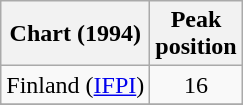<table class="wikitable">
<tr>
<th>Chart (1994)</th>
<th>Peak<br>position</th>
</tr>
<tr>
<td>Finland (<a href='#'>IFPI</a>)</td>
<td style="text-align:center;">16</td>
</tr>
<tr>
</tr>
<tr>
</tr>
</table>
